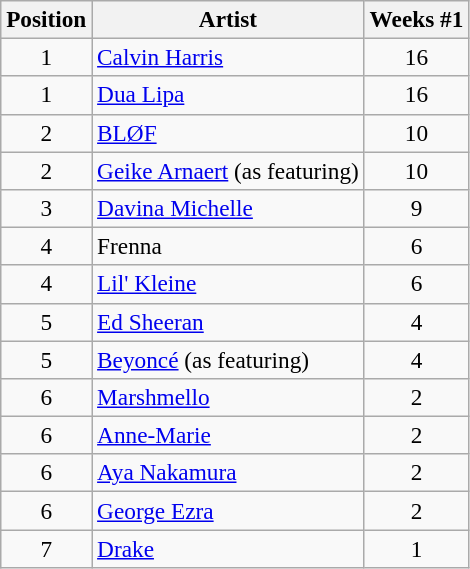<table class="wikitable sortable" style="font-size:97%;">
<tr>
<th>Position</th>
<th>Artist</th>
<th>Weeks #1</th>
</tr>
<tr>
<td align="center">1</td>
<td><a href='#'>Calvin Harris</a></td>
<td align="center">16</td>
</tr>
<tr>
<td align="center">1</td>
<td><a href='#'>Dua Lipa</a></td>
<td align="center">16</td>
</tr>
<tr>
<td align="center">2</td>
<td><a href='#'>BLØF</a></td>
<td align="center">10</td>
</tr>
<tr>
<td align="center">2</td>
<td><a href='#'>Geike Arnaert</a> (as featuring)</td>
<td align="center">10</td>
</tr>
<tr>
<td align="center">3</td>
<td><a href='#'>Davina Michelle</a></td>
<td align="center">9</td>
</tr>
<tr>
<td align="center">4</td>
<td>Frenna</td>
<td align="center">6</td>
</tr>
<tr>
<td align="center">4</td>
<td><a href='#'>Lil' Kleine</a></td>
<td align="center">6</td>
</tr>
<tr>
<td align="center">5</td>
<td><a href='#'>Ed Sheeran</a></td>
<td align="center">4</td>
</tr>
<tr>
<td align="center">5</td>
<td><a href='#'>Beyoncé</a> (as featuring)</td>
<td align="center">4</td>
</tr>
<tr>
<td align="center">6</td>
<td><a href='#'>Marshmello</a></td>
<td align="center">2</td>
</tr>
<tr>
<td align="center">6</td>
<td><a href='#'>Anne-Marie</a></td>
<td align="center">2</td>
</tr>
<tr>
<td align="center">6</td>
<td><a href='#'>Aya Nakamura</a></td>
<td align="center">2</td>
</tr>
<tr>
<td align="center">6</td>
<td><a href='#'>George Ezra</a></td>
<td align="center">2</td>
</tr>
<tr>
<td align="center">7</td>
<td><a href='#'>Drake</a></td>
<td align="center">1</td>
</tr>
</table>
